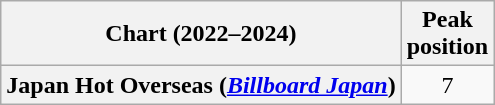<table class="wikitable plainrowheaders" style="text-align:center">
<tr>
<th scope="col">Chart (2022–2024)</th>
<th scope="col">Peak<br>position</th>
</tr>
<tr>
<th scope="row">Japan Hot Overseas (<em><a href='#'>Billboard Japan</a></em>)</th>
<td>7</td>
</tr>
</table>
